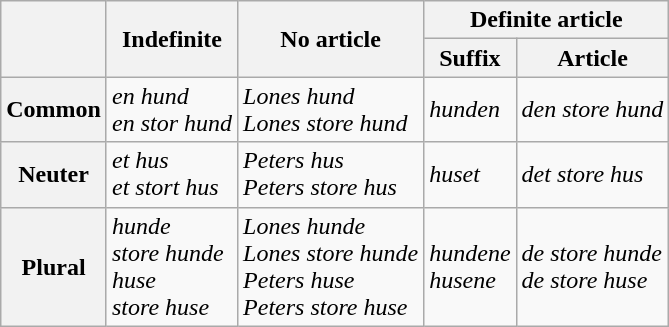<table class="wikitable">
<tr>
<th rowspan=2></th>
<th rowspan=2>Indefinite</th>
<th rowspan=2>No article</th>
<th colspan=2>Definite article</th>
</tr>
<tr>
<th>Suffix</th>
<th>Article</th>
</tr>
<tr>
<th>Common</th>
<td><em>en hund</em><br><em>en stor hund</em></td>
<td><em>Lones hund</em><br><em>Lones store hund</em></td>
<td><em>hunden</em></td>
<td><em>den store hund</em></td>
</tr>
<tr>
<th>Neuter</th>
<td><em>et hus</em><br><em>et stort hus</em></td>
<td><em>Peters hus</em><br><em>Peters store hus</em></td>
<td><em>huset</em></td>
<td><em>det store hus</em></td>
</tr>
<tr>
<th>Plural</th>
<td><em>hunde</em><br><em>store hunde</em><br><em>huse</em><br><em>store huse</em></td>
<td><em>Lones hunde</em><br><em>Lones store hunde</em><br><em>Peters huse</em><br><em>Peters store huse</em></td>
<td><em>hundene</em><br><em>husene</em><br></td>
<td><em>de store hunde</em><br><em>de store huse</em></td>
</tr>
</table>
